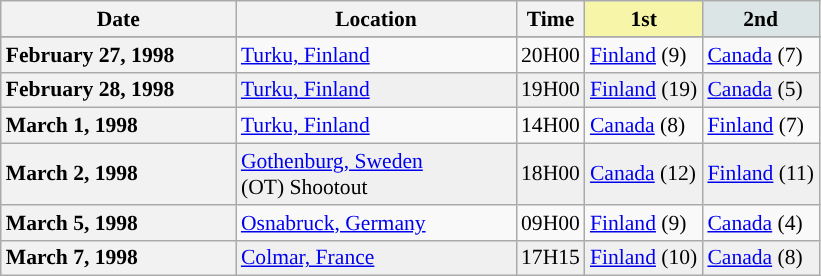<table class="wikitable" style="text-align:left; font-size:90%">
<tr>
<th width=150>Date</th>
<th width=180>Location</th>
<th>Time</th>
<th style="background:#f7f6a8;" text-align:center";>1st</th>
<th style="background:#dce5e5;">2nd</th>
</tr>
<tr>
</tr>
<tr>
<th style="text-align:left;">February 27, 1998</th>
<td> <a href='#'>Turku, Finland</a></td>
<td>20H00</td>
<td> <a href='#'>Finland</a> (9)</td>
<td> <a href='#'>Canada</a> (7)</td>
</tr>
<tr bgcolor="#f0f0f0">
<th style="text-align:left;">February 28, 1998</th>
<td> <a href='#'>Turku, Finland</a></td>
<td>19H00</td>
<td> <a href='#'>Finland</a> (19)</td>
<td> <a href='#'>Canada</a> (5)</td>
</tr>
<tr>
<th style="text-align:left;">March 1, 1998</th>
<td> <a href='#'>Turku, Finland</a></td>
<td>14H00</td>
<td> <a href='#'>Canada</a> (8)</td>
<td> <a href='#'>Finland</a> (7)</td>
</tr>
<tr bgcolor="#f0f0f0">
<th style="text-align:left;">March 2, 1998</th>
<td> <a href='#'>Gothenburg, Sweden</a> <br>(OT) Shootout</td>
<td>18H00</td>
<td> <a href='#'>Canada</a> (12)</td>
<td> <a href='#'>Finland</a> (11)</td>
</tr>
<tr>
<th style="text-align:left;">March 5, 1998</th>
<td> <a href='#'>Osnabruck, Germany</a></td>
<td>09H00</td>
<td> <a href='#'>Finland</a> (9)</td>
<td> <a href='#'>Canada</a> (4)</td>
</tr>
<tr bgcolor="#f0f0f0">
<th style="text-align:left;">March 7, 1998</th>
<td> <a href='#'>Colmar, France</a></td>
<td>17H15</td>
<td> <a href='#'>Finland</a> (10)</td>
<td> <a href='#'>Canada</a> (8)</td>
</tr>
</table>
